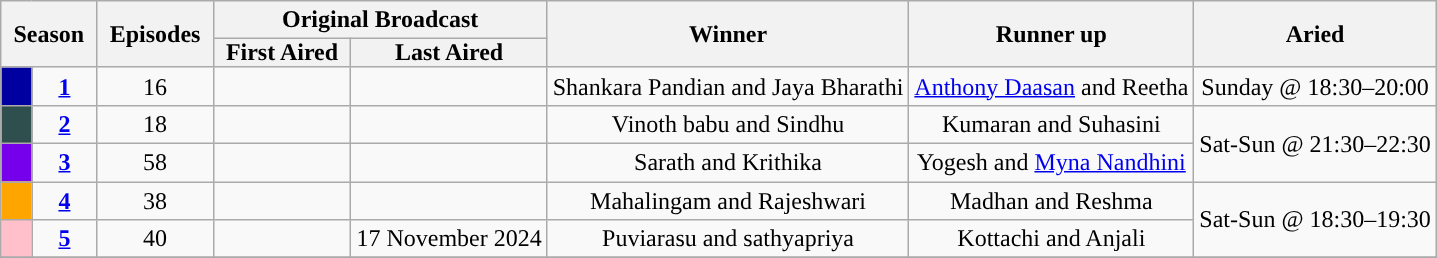<table class="wikitable" style="text-align:center">
<tr>
<th style="padding: 0 8px" colspan="2" rowspan="2">Season</th>
<th style="padding: 0 8px" rowspan="2">Episodes</th>
<th colspan="2">Original Broadcast</th>
<th rowspan="2">Winner</th>
<th rowspan="2">Runner up</th>
<th rowspan="2">Aried</th>
</tr>
<tr>
<th style="padding: 0 8px">First Aired</th>
<th style="padding: 0 8px">Last Aired</th>
</tr>
<tr>
<td style="background:#0000A0"></td>
<td align="center"><strong><a href='#'>1</a></strong></td>
<td>16</td>
<td align="center"></td>
<td></td>
<td>Shankara Pandian and Jaya Bharathi</td>
<td><a href='#'>Anthony Daasan</a> and Reetha</td>
<td rowspan="1"align="center">Sunday @ 18:30–20:00</td>
</tr>
<tr>
<td style="background:#2F4F4F"></td>
<td align="center"><strong><a href='#'>2</a></strong></td>
<td>18</td>
<td align="center"></td>
<td></td>
<td>Vinoth babu and Sindhu</td>
<td>Kumaran and Suhasini</td>
<td rowspan="2"align="center">Sat-Sun @ 21:30–22:30</td>
</tr>
<tr>
<td style="background:#7600EC"></td>
<td align="center"><strong><a href='#'>3</a></strong></td>
<td>58</td>
<td align="center"></td>
<td></td>
<td>Sarath and Krithika</td>
<td>Yogesh and <a href='#'>Myna Nandhini</a></td>
</tr>
<tr>
<td style="background:#FFA500"></td>
<td align="center"><strong><a href='#'>4</a></strong></td>
<td align="center">38</td>
<td align="center"></td>
<td></td>
<td>Mahalingam and Rajeshwari</td>
<td>Madhan and Reshma</td>
<td rowspan="2"align="center">Sat-Sun @ 18:30–19:30</td>
</tr>
<tr>
<td style="background:Pink"></td>
<td align="center"><strong><a href='#'>5</a></strong></td>
<td align="center">40</td>
<td align="center"></td>
<td>17 November 2024</td>
<td>Puviarasu and        sathyapriya</td>
<td>Kottachi and     Anjali</td>
</tr>
<tr>
</tr>
</table>
